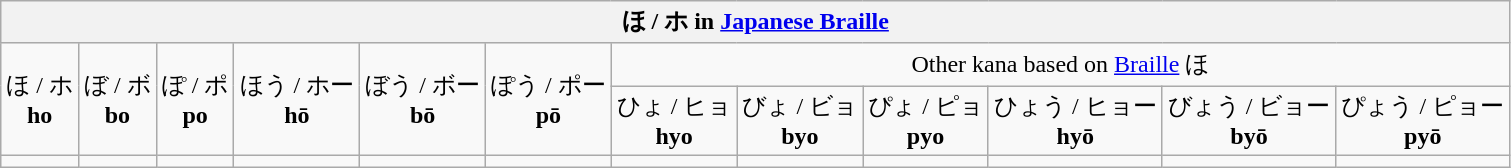<table class="wikitable nowrap" style="text-align:center">
<tr>
<th colspan=12>ほ / ホ in <a href='#'>Japanese Braille</a></th>
</tr>
<tr>
<td rowspan=2>ほ / ホ <br><strong>ho</strong></td>
<td rowspan=2>ぼ / ボ <br><strong>bo</strong></td>
<td rowspan=2>ぽ / ポ <br><strong>po</strong></td>
<td rowspan=2>ほう / ホー <br><strong>hō</strong></td>
<td rowspan=2>ぼう / ボー <br><strong>bō</strong></td>
<td rowspan=2>ぽう / ポー <br><strong>pō</strong></td>
<td colspan=6>Other kana based on <a href='#'>Braille</a> ほ</td>
</tr>
<tr>
<td>ひょ / ヒョ <br><strong>hyo</strong></td>
<td>びょ / ビョ <br><strong>byo</strong></td>
<td>ぴょ / ピョ <br><strong>pyo</strong></td>
<td>ひょう / ヒョー <br><strong>hyō</strong></td>
<td>びょう / ビョー <br><strong>byō</strong></td>
<td>ぴょう / ピョー <br><strong>pyō</strong></td>
</tr>
<tr>
<td></td>
<td></td>
<td></td>
<td></td>
<td></td>
<td></td>
<td></td>
<td></td>
<td></td>
<td></td>
<td></td>
<td></td>
</tr>
</table>
